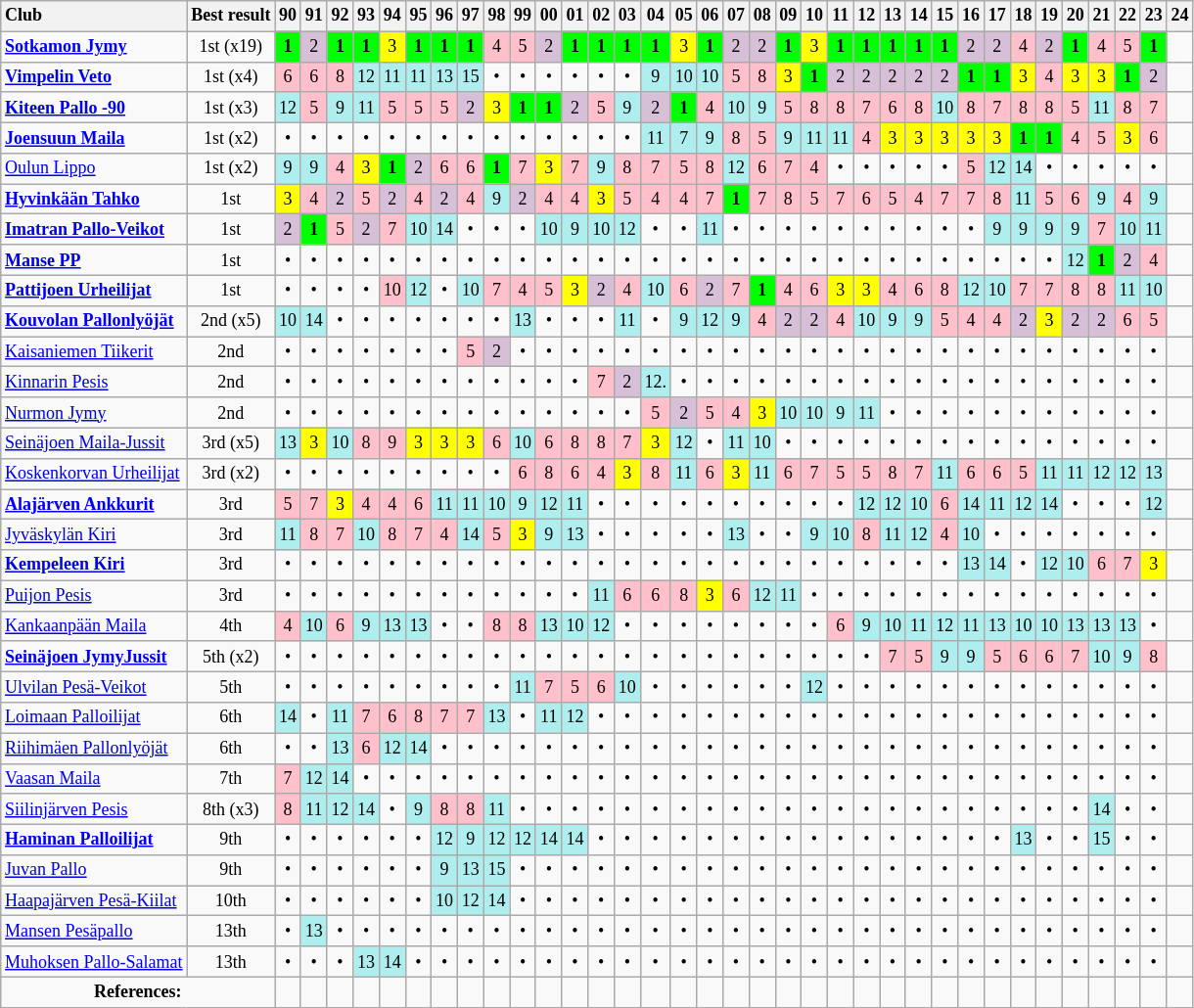<table class="wikitable" style="text-align:center;font-size:75%">
<tr>
<th style="text-align:left">Club</th>
<th>Best result</th>
<th>90</th>
<th>91</th>
<th>92</th>
<th>93</th>
<th>94</th>
<th>95</th>
<th>96</th>
<th>97</th>
<th>98</th>
<th>99</th>
<th>00</th>
<th>01</th>
<th>02</th>
<th>03</th>
<th>04</th>
<th>05</th>
<th>06</th>
<th>07</th>
<th>08</th>
<th>09</th>
<th>10</th>
<th>11</th>
<th>12</th>
<th>13</th>
<th>14</th>
<th>15</th>
<th>16</th>
<th>17</th>
<th>18</th>
<th>19</th>
<th>20</th>
<th>21</th>
<th>22</th>
<th>23</th>
<th>24</th>
</tr>
<tr>
<td style="text-align:left"><strong><a href='#'>Sotkamon Jymy</a></strong></td>
<td>1st (x19)</td>
<td style="background-color:lime"><strong>1</strong></td>
<td style="background-color:thistle">2</td>
<td style="background-color:lime"><strong>1</strong></td>
<td style="background-color:lime"><strong>1</strong></td>
<td style="background-color:yellow">3</td>
<td style="background-color:lime"><strong>1</strong></td>
<td style="background-color:lime"><strong>1</strong></td>
<td style="background-color:lime"><strong>1</strong></td>
<td style="background-color:pink">4</td>
<td style="background-color:pink">5</td>
<td style="background-color:thistle">2</td>
<td style="background-color:lime"><strong>1</strong></td>
<td style="background-color:lime"><strong>1</strong></td>
<td style="background-color:lime"><strong>1</strong></td>
<td style="background-color:lime"><strong>1</strong></td>
<td style="background-color:yellow">3</td>
<td style="background-color:lime"><strong>1</strong></td>
<td style="background-color:thistle">2</td>
<td style="background-color:thistle">2</td>
<td style="background-color:lime"><strong>1</strong></td>
<td style="background-color:yellow">3</td>
<td style="background-color:lime"><strong>1</strong></td>
<td style="background-color:lime"><strong>1</strong></td>
<td style="background-color:lime"><strong>1</strong></td>
<td style="background-color:lime"><strong>1</strong></td>
<td style="background-color:lime"><strong>1</strong></td>
<td style="background-color:thistle">2</td>
<td style="background-color:thistle">2</td>
<td style="background-color:pink">4</td>
<td style="background-color:thistle">2</td>
<td style="background-color:lime"><strong>1</strong></td>
<td style="background-color:pink">4</td>
<td style="background-color:pink">5</td>
<td style="background-color:lime"><strong>1</strong></td>
<td></td>
</tr>
<tr>
<td style="text-align:left"><strong><a href='#'>Vimpelin Veto</a></strong></td>
<td>1st (x4)</td>
<td style="background-color:pink">6</td>
<td style="background-color:pink">6</td>
<td style="background-color:pink">8</td>
<td style="background-color:#afeeee">12</td>
<td style="background-color:#afeeee">11</td>
<td style="background-color:#afeeee">11</td>
<td style="background-color:#afeeee">13</td>
<td style="background-color:#afeeee">15</td>
<td>•</td>
<td>•</td>
<td>•</td>
<td>•</td>
<td>•</td>
<td>•</td>
<td style="background-color:#afeeee">9</td>
<td style="background-color:#afeeee">10</td>
<td style="background-color:#afeeee">10</td>
<td style="background-color:pink">5</td>
<td style="background-color:pink">8</td>
<td style="background-color:yellow">3</td>
<td style="background-color:lime"><strong>1</strong></td>
<td style="background-color:thistle">2</td>
<td style="background-color:thistle">2</td>
<td style="background-color:thistle">2</td>
<td style="background-color:thistle">2</td>
<td style="background-color:thistle">2</td>
<td style="background-color:lime"><strong>1</strong></td>
<td style="background-color:lime"><strong>1</strong></td>
<td style="background-color:yellow">3</td>
<td style="background-color:pink">4</td>
<td style="background-color:yellow">3</td>
<td style="background-color:yellow">3</td>
<td style="background-color:lime"><strong>1</strong></td>
<td style="background-color:thistle">2</td>
<td></td>
</tr>
<tr>
<td style="text-align:left"><strong><a href='#'>Kiteen Pallo -90</a></strong></td>
<td>1st (x3)</td>
<td style="background-color:#afeeee">12</td>
<td style="background-color:pink">5</td>
<td style="background-color:#afeeee">9</td>
<td style="background-color:#afeeee">11</td>
<td style="background-color:pink">5</td>
<td style="background-color:pink">5</td>
<td style="background-color:pink">5</td>
<td style="background-color:thistle">2</td>
<td style="background-color:yellow">3</td>
<td style="background-color:lime"><strong>1</strong></td>
<td style="background-color:lime"><strong>1</strong></td>
<td style="background-color:thistle">2</td>
<td style="background-color:pink">5</td>
<td style="background-color:#afeeee">9</td>
<td style="background-color:thistle">2</td>
<td style="background-color:lime"><strong>1</strong></td>
<td style="background-color:pink">4</td>
<td style="background-color:#afeeee">10</td>
<td style="background-color:#afeeee">9</td>
<td style="background-color:pink">5</td>
<td style="background-color:pink">8</td>
<td style="background-color:pink">8</td>
<td style="background-color:pink">7</td>
<td style="background-color:pink">6</td>
<td style="background-color:pink">8</td>
<td style="background-color:#afeeee">10</td>
<td style="background-color:pink">8</td>
<td style="background-color:pink">7</td>
<td style="background-color:pink">8</td>
<td style="background-color:pink">8</td>
<td style="background-color:pink">5</td>
<td style="background-color:#afeeee">11</td>
<td style="background-color:pink">8</td>
<td style="background-color:pink">7</td>
<td></td>
</tr>
<tr>
<td style="text-align:left"><strong><a href='#'>Joensuun Maila</a></strong></td>
<td>1st (x2)</td>
<td>•</td>
<td>•</td>
<td>•</td>
<td>•</td>
<td>•</td>
<td>•</td>
<td>•</td>
<td>•</td>
<td>•</td>
<td>•</td>
<td>•</td>
<td>•</td>
<td>•</td>
<td>•</td>
<td style="background-color:#afeeee">11</td>
<td style="background-color:#afeeee">7</td>
<td style="background-color:#afeeee">9</td>
<td style="background-color:pink">8</td>
<td style="background-color:pink">5</td>
<td style="background-color:#afeeee">9</td>
<td style="background-color:#afeeee">11</td>
<td style="background-color:#afeeee">11</td>
<td style="background-color:pink">4</td>
<td style="background-color:yellow">3</td>
<td style="background-color:yellow">3</td>
<td style="background-color:yellow">3</td>
<td style="background-color:yellow">3</td>
<td style="background-color:yellow">3</td>
<td style="background-color:lime"><strong>1</strong></td>
<td style="background-color:lime"><strong>1</strong></td>
<td style="background-color:pink">4</td>
<td style="background-color:pink">5</td>
<td style="background-color:yellow">3</td>
<td style="background-color:pink">6</td>
<td></td>
</tr>
<tr>
<td style="text-align:left"><a href='#'>Oulun Lippo</a></td>
<td>1st (x2)</td>
<td style="background-color:#afeeee">9</td>
<td style="background-color:#afeeee">9</td>
<td style="background-color:pink">4</td>
<td style="background-color:yellow">3</td>
<td style="background-color:lime"><strong>1</strong></td>
<td style="background-color:thistle">2</td>
<td style="background-color:pink">6</td>
<td style="background-color:pink">6</td>
<td style="background-color:lime"><strong>1</strong></td>
<td style="background-color:pink">7</td>
<td style="background-color:yellow">3</td>
<td style="background-color:pink">7</td>
<td style="background-color:#afeeee">9</td>
<td style="background-color:pink">8</td>
<td style="background-color:pink">7</td>
<td style="background-color:pink">5</td>
<td style="background-color:pink">8</td>
<td style="background-color:#afeeee">12</td>
<td style="background-color:pink">6</td>
<td style="background-color:pink">7</td>
<td style="background-color:pink">4</td>
<td>•</td>
<td>•</td>
<td>•</td>
<td>•</td>
<td>•</td>
<td style="background-color:pink">5</td>
<td style="background-color:#afeeee">12</td>
<td style="background-color:#afeeee">14</td>
<td>•</td>
<td>•</td>
<td>•</td>
<td>•</td>
<td>•</td>
<td></td>
</tr>
<tr>
<td style="text-align:left"><strong><a href='#'>Hyvinkään Tahko</a></strong></td>
<td>1st</td>
<td style="background-color:yellow">3</td>
<td style="background-color:pink">4</td>
<td style="background-color:thistle">2</td>
<td style="background-color:pink">5</td>
<td style="background-color:thistle">2</td>
<td style="background-color:pink">4</td>
<td style="background-color:thistle">2</td>
<td style="background-color:pink">4</td>
<td style="background-color:#afeeee">9</td>
<td style="background-color:thistle">2</td>
<td style="background-color:pink">4</td>
<td style="background-color:pink">4</td>
<td style="background-color:yellow">3</td>
<td style="background-color:pink">5</td>
<td style="background-color:pink">4</td>
<td style="background-color:pink">4</td>
<td style="background-color:pink">7</td>
<td style="background-color:lime"><strong>1</strong></td>
<td style="background-color:pink">7</td>
<td style="background-color:pink">8</td>
<td style="background-color:pink">5</td>
<td style="background-color:pink">7</td>
<td style="background-color:pink">6</td>
<td style="background-color:pink">5</td>
<td style="background-color:pink">4</td>
<td style="background-color:pink">7</td>
<td style="background-color:pink">7</td>
<td style="background-color:pink">8</td>
<td style="background-color:#afeeee">11</td>
<td style="background-color:pink">5</td>
<td style="background-color:pink">6</td>
<td style="background-color:#afeeee">9</td>
<td style="background-color:pink">4</td>
<td style="background-color:#afeeee">9</td>
<td></td>
</tr>
<tr>
<td style="text-align:left"><strong><a href='#'>Imatran Pallo-Veikot</a></strong></td>
<td>1st</td>
<td style="background-color:thistle">2</td>
<td style="background-color:lime"><strong>1</strong></td>
<td style="background-color:pink">5</td>
<td style="background-color:thistle">2</td>
<td style="background-color:pink">7</td>
<td style="background-color:#afeeee">10</td>
<td style="background-color:#afeeee">14</td>
<td>•</td>
<td>•</td>
<td>•</td>
<td style="background-color:#afeeee">10</td>
<td style="background-color:#afeeee">9</td>
<td style="background-color:#afeeee">10</td>
<td style="background-color:#afeeee">12</td>
<td>•</td>
<td>•</td>
<td style="background-color:#afeeee">11</td>
<td>•</td>
<td>•</td>
<td>•</td>
<td>•</td>
<td>•</td>
<td>•</td>
<td>•</td>
<td>•</td>
<td>•</td>
<td>•</td>
<td style="background-color:#afeeee">9</td>
<td style="background-color:#afeeee">9</td>
<td style="background-color:#afeeee">9</td>
<td style="background-color:#afeeee">9</td>
<td style="background-color:pink">7</td>
<td style="background-color:#afeeee">10</td>
<td style="background-color:#afeeee">11</td>
<td></td>
</tr>
<tr>
<td style="text-align:left"><strong><a href='#'>Manse PP</a></strong></td>
<td>1st</td>
<td>•</td>
<td>•</td>
<td>•</td>
<td>•</td>
<td>•</td>
<td>•</td>
<td>•</td>
<td>•</td>
<td>•</td>
<td>•</td>
<td>•</td>
<td>•</td>
<td>•</td>
<td>•</td>
<td>•</td>
<td>•</td>
<td>•</td>
<td>•</td>
<td>•</td>
<td>•</td>
<td>•</td>
<td>•</td>
<td>•</td>
<td>•</td>
<td>•</td>
<td>•</td>
<td>•</td>
<td>•</td>
<td>•</td>
<td>•</td>
<td style="background-color:#afeeee">12</td>
<td style="background-color:lime"><strong>1</strong></td>
<td style="background-color:thistle">2</td>
<td style="background-color:pink">4</td>
<td></td>
</tr>
<tr>
<td style="text-align:left"><strong><a href='#'>Pattijoen Urheilijat</a></strong></td>
<td>1st</td>
<td>•</td>
<td>•</td>
<td>•</td>
<td>•</td>
<td style="background-color:pink">10</td>
<td style="background-color:#afeeee">12</td>
<td>•</td>
<td style="background-color:#afeeee">10</td>
<td style="background-color:pink">7</td>
<td style="background-color:pink">4</td>
<td style="background-color:pink">5</td>
<td style="background-color:yellow">3</td>
<td style="background-color:thistle">2</td>
<td style="background-color:pink">4</td>
<td style="background-color:#afeeee">10</td>
<td style="background-color:pink">6</td>
<td style="background-color:thistle">2</td>
<td style="background-color:pink">7</td>
<td style="background-color:lime"><strong>1</strong></td>
<td style="background-color:pink">4</td>
<td style="background-color:pink">6</td>
<td style="background-color:yellow">3</td>
<td style="background-color:yellow">3</td>
<td style="background-color:pink">4</td>
<td style="background-color:pink">6</td>
<td style="background-color:pink">8</td>
<td style="background-color:#afeeee">12</td>
<td style="background-color:#afeeee">10</td>
<td style="background-color:pink">7</td>
<td style="background-color:pink">7</td>
<td style="background-color:pink">8</td>
<td style="background-color:pink">8</td>
<td style="background-color:#afeeee">11</td>
<td style="background-color:#afeeee">10</td>
<td></td>
</tr>
<tr>
<td style="text-align:left"><strong><a href='#'>Kouvolan Pallonlyöjät</a></strong></td>
<td>2nd (x5)</td>
<td style="background-color:#afeeee">10</td>
<td style="background-color:#afeeee">14</td>
<td>•</td>
<td>•</td>
<td>•</td>
<td>•</td>
<td>•</td>
<td>•</td>
<td>•</td>
<td style="background-color:#afeeee">13</td>
<td>•</td>
<td>•</td>
<td>•</td>
<td style="background-color:#afeeee">11</td>
<td>•</td>
<td style="background-color:#afeeee">9</td>
<td style="background-color:#afeeee">12</td>
<td style="background-color:#afeeee">9</td>
<td style="background-color:pink">4</td>
<td style="background-color:thistle">2</td>
<td style="background-color:thistle">2</td>
<td style="background-color:pink">4</td>
<td style="background-color:#afeeee">10</td>
<td style="background-color:#afeeee">9</td>
<td style="background-color:#afeeee">9</td>
<td style="background-color:pink">5</td>
<td style="background-color:pink">4</td>
<td style="background-color:pink">4</td>
<td style="background-color:thistle">2</td>
<td style="background-color:yellow">3</td>
<td style="background-color:thistle">2</td>
<td style="background-color:thistle">2</td>
<td style="background-color:pink">6</td>
<td style="background-color:pink">5</td>
<td></td>
</tr>
<tr>
<td style="text-align:left"><a href='#'>Kaisaniemen Tiikerit</a></td>
<td>2nd</td>
<td>•</td>
<td>•</td>
<td>•</td>
<td>•</td>
<td>•</td>
<td>•</td>
<td>•</td>
<td style="background-color:pink">5</td>
<td style="background-color:thistle">2</td>
<td>•</td>
<td>•</td>
<td>•</td>
<td>•</td>
<td>•</td>
<td>•</td>
<td>•</td>
<td>•</td>
<td>•</td>
<td>•</td>
<td>•</td>
<td>•</td>
<td>•</td>
<td>•</td>
<td>•</td>
<td>•</td>
<td>•</td>
<td>•</td>
<td>•</td>
<td>•</td>
<td>•</td>
<td>•</td>
<td>•</td>
<td>•</td>
<td>•</td>
<td></td>
</tr>
<tr>
<td style="text-align:left"><a href='#'>Kinnarin Pesis</a></td>
<td>2nd</td>
<td>•</td>
<td>•</td>
<td>•</td>
<td>•</td>
<td>•</td>
<td>•</td>
<td>•</td>
<td>•</td>
<td>•</td>
<td>•</td>
<td>•</td>
<td>•</td>
<td style="background-color:pink">7</td>
<td style="background-color:thistle">2</td>
<td style="background-color:#afeeee">12.</td>
<td>•</td>
<td>•</td>
<td>•</td>
<td>•</td>
<td>•</td>
<td>•</td>
<td>•</td>
<td>•</td>
<td>•</td>
<td>•</td>
<td>•</td>
<td>•</td>
<td>•</td>
<td>•</td>
<td>•</td>
<td>•</td>
<td>•</td>
<td>•</td>
<td>•</td>
<td></td>
</tr>
<tr>
<td style="text-align:left"><a href='#'>Nurmon Jymy</a></td>
<td>2nd</td>
<td>•</td>
<td>•</td>
<td>•</td>
<td>•</td>
<td>•</td>
<td>•</td>
<td>•</td>
<td>•</td>
<td>•</td>
<td>•</td>
<td>•</td>
<td>•</td>
<td>•</td>
<td>•</td>
<td style="background-color:pink">5</td>
<td style="background-color:thistle">2</td>
<td style="background-color:pink">5</td>
<td style="background-color:pink">4</td>
<td style="background-color:yellow">3</td>
<td style="background-color:#afeeee">10</td>
<td style="background-color:#afeeee">10</td>
<td style="background-color:#afeeee">9</td>
<td style="background-color:#afeeee">11</td>
<td>•</td>
<td>•</td>
<td>•</td>
<td>•</td>
<td>•</td>
<td>•</td>
<td>•</td>
<td>•</td>
<td>•</td>
<td>•</td>
<td>•</td>
<td></td>
</tr>
<tr>
<td style="text-align:left"><a href='#'>Seinäjoen Maila-Jussit</a></td>
<td>3rd (x5)</td>
<td style="background-color:#afeeee">13</td>
<td style="background-color:yellow">3</td>
<td style="background-color:#afeeee">10</td>
<td style="background-color:pink">8</td>
<td style="background-color:pink">9</td>
<td style="background-color:yellow">3</td>
<td style="background-color:yellow">3</td>
<td style="background-color:yellow">3</td>
<td style="background-color:pink">6</td>
<td style="background-color:#afeeee">10</td>
<td style="background-color:pink">6</td>
<td style="background-color:pink">8</td>
<td style="background-color:pink">8</td>
<td style="background-color:pink">7</td>
<td style="background-color:yellow">3</td>
<td style="background-color:#afeeee">12</td>
<td>•</td>
<td style="background-color:#afeeee">11</td>
<td style="background-color:#afeeee">10</td>
<td>•</td>
<td>•</td>
<td>•</td>
<td>•</td>
<td>•</td>
<td>•</td>
<td>•</td>
<td>•</td>
<td>•</td>
<td>•</td>
<td>•</td>
<td>•</td>
<td>•</td>
<td>•</td>
<td>•</td>
<td></td>
</tr>
<tr>
<td style="text-align:left"><a href='#'>Koskenkorvan Urheilijat</a></td>
<td>3rd (x2)</td>
<td>•</td>
<td>•</td>
<td>•</td>
<td>•</td>
<td>•</td>
<td>•</td>
<td>•</td>
<td>•</td>
<td>•</td>
<td style="background-color:pink">6</td>
<td style="background-color:pink">8</td>
<td style="background-color:pink">6</td>
<td style="background-color:pink">4</td>
<td style="background-color:yellow">3</td>
<td style="background-color:pink">8</td>
<td style="background-color:#afeeee">11</td>
<td style="background-color:pink">6</td>
<td style="background-color:yellow">3</td>
<td style="background-color:#afeeee">11</td>
<td style="background-color:pink">6</td>
<td style="background-color:pink">7</td>
<td style="background-color:pink">5</td>
<td style="background-color:pink">5</td>
<td style="background-color:pink">8</td>
<td style="background-color:pink">7</td>
<td style="background-color:#afeeee">11</td>
<td style="background-color:pink">6</td>
<td style="background-color:pink">6</td>
<td style="background-color:pink">5</td>
<td style="background-color:#afeeee">11</td>
<td style="background-color:#afeeee">11</td>
<td style="background-color:#afeeee">12</td>
<td style="background-color:#afeeee">12</td>
<td style="background-color:#afeeee">13</td>
<td></td>
</tr>
<tr>
<td style="text-align:left"><strong><a href='#'>Alajärven Ankkurit</a></strong></td>
<td>3rd</td>
<td style="background-color:pink">5</td>
<td style="background-color:pink">7</td>
<td style="background-color:yellow">3</td>
<td style="background-color:pink">4</td>
<td style="background-color:pink">4</td>
<td style="background-color:pink">6</td>
<td style="background-color:#afeeee">11</td>
<td style="background-color:#afeeee">11</td>
<td style="background-color:#afeeee">10</td>
<td style="background-color:#afeeee">9</td>
<td style="background-color:#afeeee">12</td>
<td style="background-color:#afeeee">11</td>
<td>•</td>
<td>•</td>
<td>•</td>
<td>•</td>
<td>•</td>
<td>•</td>
<td>•</td>
<td>•</td>
<td>•</td>
<td>•</td>
<td style="background-color:#afeeee">12</td>
<td style="background-color:#afeeee">12</td>
<td style="background-color:#afeeee">10</td>
<td style="background-color:pink">6</td>
<td style="background-color:#afeeee">14</td>
<td style="background-color:#afeeee">11</td>
<td style="background-color:#afeeee">12</td>
<td style="background-color:#afeeee">14</td>
<td>•</td>
<td>•</td>
<td>•</td>
<td style="background-color:#afeeee">12</td>
<td></td>
</tr>
<tr>
<td style="text-align:left"><a href='#'>Jyväskylän Kiri</a></td>
<td>3rd</td>
<td style="background-color:#afeeee">11</td>
<td style="background-color:pink">8</td>
<td style="background-color:pink">7</td>
<td style="background-color:#afeeee">10</td>
<td style="background-color:pink">8</td>
<td style="background-color:pink">7</td>
<td style="background-color:pink">4</td>
<td style="background-color:#afeeee">14</td>
<td style="background-color:pink">5</td>
<td style="background-color:yellow">3</td>
<td style="background-color:#afeeee">9</td>
<td style="background-color:#afeeee">13</td>
<td>•</td>
<td>•</td>
<td>•</td>
<td>•</td>
<td>•</td>
<td style="background-color:#afeeee">13</td>
<td>•</td>
<td>•</td>
<td style="background-color:#afeeee">9</td>
<td style="background-color:#afeeee">10</td>
<td style="background-color:pink">8</td>
<td style="background-color:#afeeee">11</td>
<td style="background-color:#afeeee">12</td>
<td style="background-color:pink">4</td>
<td style="background-color:#afeeee">10</td>
<td>•</td>
<td>•</td>
<td>•</td>
<td>•</td>
<td>•</td>
<td>•</td>
<td>•</td>
<td></td>
</tr>
<tr>
<td style="text-align:left"><strong><a href='#'>Kempeleen Kiri</a></strong></td>
<td>3rd</td>
<td>•</td>
<td>•</td>
<td>•</td>
<td>•</td>
<td>•</td>
<td>•</td>
<td>•</td>
<td>•</td>
<td>•</td>
<td>•</td>
<td>•</td>
<td>•</td>
<td>•</td>
<td>•</td>
<td>•</td>
<td>•</td>
<td>•</td>
<td>•</td>
<td>•</td>
<td>•</td>
<td>•</td>
<td>•</td>
<td>•</td>
<td>•</td>
<td>•</td>
<td>•</td>
<td style="background-color:#afeeee">13</td>
<td style="background-color:#afeeee">14</td>
<td>•</td>
<td style="background-color:#afeeee">12</td>
<td style="background-color:#afeeee">10</td>
<td style="background-color:pink">6</td>
<td style="background-color:pink">7</td>
<td style="background-color:yellow">3</td>
<td></td>
</tr>
<tr>
<td style="text-align:left"><a href='#'>Puijon Pesis</a></td>
<td>3rd</td>
<td>•</td>
<td>•</td>
<td>•</td>
<td>•</td>
<td>•</td>
<td>•</td>
<td>•</td>
<td>•</td>
<td>•</td>
<td>•</td>
<td>•</td>
<td>•</td>
<td style="background-color:#afeeee">11</td>
<td style="background-color:pink">6</td>
<td style="background-color:pink">6</td>
<td style="background-color:pink">8</td>
<td style="background-color:yellow">3</td>
<td style="background-color:pink">6</td>
<td style="background-color:#afeeee">12</td>
<td style="background-color:#afeeee">11</td>
<td>•</td>
<td>•</td>
<td>•</td>
<td>•</td>
<td>•</td>
<td>•</td>
<td>•</td>
<td>•</td>
<td>•</td>
<td>•</td>
<td>•</td>
<td>•</td>
<td>•</td>
<td>•</td>
<td></td>
</tr>
<tr>
<td style="text-align:left"><a href='#'>Kankaanpään Maila</a></td>
<td>4th</td>
<td style="background-color:pink">4</td>
<td style="background-color:#afeeee">10</td>
<td style="background-color:pink">6</td>
<td style="background-color:#afeeee">9</td>
<td style="background-color:#afeeee">13</td>
<td style="background-color:#afeeee">13</td>
<td>•</td>
<td>•</td>
<td style="background-color:pink">8</td>
<td style="background-color:pink">8</td>
<td style="background-color:#afeeee">13</td>
<td style="background-color:#afeeee">10</td>
<td style="background-color:#afeeee">12</td>
<td>•</td>
<td>•</td>
<td>•</td>
<td>•</td>
<td>•</td>
<td>•</td>
<td>•</td>
<td>•</td>
<td style="background-color:pink">6</td>
<td style="background-color:#afeeee">9</td>
<td style="background-color:#afeeee">10</td>
<td style="background-color:#afeeee">11</td>
<td style="background-color:#afeeee">12</td>
<td style="background-color:#afeeee">11</td>
<td style="background-color:#afeeee">13</td>
<td style="background-color:#afeeee">10</td>
<td style="background-color:#afeeee">10</td>
<td style="background-color:#afeeee">13</td>
<td style="background-color:#afeeee">13</td>
<td style="background-color:#afeeee">13</td>
<td>•</td>
<td></td>
</tr>
<tr>
<td style="text-align:left"><strong><a href='#'>Seinäjoen JymyJussit</a></strong></td>
<td>5th (x2)</td>
<td>•</td>
<td>•</td>
<td>•</td>
<td>•</td>
<td>•</td>
<td>•</td>
<td>•</td>
<td>•</td>
<td>•</td>
<td>•</td>
<td>•</td>
<td>•</td>
<td>•</td>
<td>•</td>
<td>•</td>
<td>•</td>
<td>•</td>
<td>•</td>
<td>•</td>
<td>•</td>
<td>•</td>
<td>•</td>
<td>•</td>
<td style="background-color:pink">7</td>
<td style="background-color:pink">5</td>
<td style="background-color:#afeeee">9</td>
<td style="background-color:#afeeee">9</td>
<td style="background-color:pink">5</td>
<td style="background-color:pink">6</td>
<td style="background-color:pink">6</td>
<td style="background-color:pink">7</td>
<td style="background-color:#afeeee">10</td>
<td style="background-color:#afeeee">9</td>
<td style="background-color:pink">8</td>
<td></td>
</tr>
<tr>
<td style="text-align:left"><a href='#'>Ulvilan Pesä-Veikot</a></td>
<td>5th</td>
<td>•</td>
<td>•</td>
<td>•</td>
<td>•</td>
<td>•</td>
<td>•</td>
<td>•</td>
<td>•</td>
<td>•</td>
<td style="background-color:#afeeee">11</td>
<td style="background-color:pink">7</td>
<td style="background-color:pink">5</td>
<td style="background-color:pink">6</td>
<td style="background-color:#afeeee">10</td>
<td>•</td>
<td>•</td>
<td>•</td>
<td>•</td>
<td>•</td>
<td>•</td>
<td style="background-color:#afeeee">12</td>
<td>•</td>
<td>•</td>
<td>•</td>
<td>•</td>
<td>•</td>
<td>•</td>
<td>•</td>
<td>•</td>
<td>•</td>
<td>•</td>
<td>•</td>
<td>•</td>
<td>•</td>
<td></td>
</tr>
<tr>
<td style="text-align:left"><a href='#'>Loimaan Palloilijat</a></td>
<td>6th</td>
<td style="background-color:#afeeee">14</td>
<td>•</td>
<td style="background-color:#afeeee">11</td>
<td style="background-color:pink">7</td>
<td style="background-color:pink">6</td>
<td style="background-color:pink">8</td>
<td style="background-color:pink">7</td>
<td style="background-color:pink">7</td>
<td style="background-color:#afeeee">13</td>
<td>•</td>
<td style="background-color:#afeeee">11</td>
<td style="background-color:#afeeee">12</td>
<td>•</td>
<td>•</td>
<td>•</td>
<td>•</td>
<td>•</td>
<td>•</td>
<td>•</td>
<td>•</td>
<td>•</td>
<td>•</td>
<td>•</td>
<td>•</td>
<td>•</td>
<td>•</td>
<td>•</td>
<td>•</td>
<td>•</td>
<td>•</td>
<td>•</td>
<td>•</td>
<td>•</td>
<td>•</td>
<td></td>
</tr>
<tr>
<td style="text-align:left"><a href='#'>Riihimäen Pallonlyöjät</a></td>
<td>6th</td>
<td>•</td>
<td>•</td>
<td style="background-color:#afeeee">13</td>
<td style="background-color:pink">6</td>
<td style="background-color:#afeeee">12</td>
<td style="background-color:#afeeee">14</td>
<td>•</td>
<td>•</td>
<td>•</td>
<td>•</td>
<td>•</td>
<td>•</td>
<td>•</td>
<td>•</td>
<td>•</td>
<td>•</td>
<td>•</td>
<td>•</td>
<td>•</td>
<td>•</td>
<td>•</td>
<td>•</td>
<td>•</td>
<td>•</td>
<td>•</td>
<td>•</td>
<td>•</td>
<td>•</td>
<td>•</td>
<td>•</td>
<td>•</td>
<td>•</td>
<td>•</td>
<td>•</td>
<td></td>
</tr>
<tr>
<td style="text-align:left"><a href='#'>Vaasan Maila</a></td>
<td>7th</td>
<td style="background-color:pink">7</td>
<td style="background-color:#afeeee">12</td>
<td style="background-color:#afeeee">14</td>
<td>•</td>
<td>•</td>
<td>•</td>
<td>•</td>
<td>•</td>
<td>•</td>
<td>•</td>
<td>•</td>
<td>•</td>
<td>•</td>
<td>•</td>
<td>•</td>
<td>•</td>
<td>•</td>
<td>•</td>
<td>•</td>
<td>•</td>
<td>•</td>
<td>•</td>
<td>•</td>
<td>•</td>
<td>•</td>
<td>•</td>
<td>•</td>
<td>•</td>
<td>•</td>
<td>•</td>
<td>•</td>
<td>•</td>
<td>•</td>
<td>•</td>
<td></td>
</tr>
<tr>
<td style="text-align:left"><a href='#'>Siilinjärven Pesis</a></td>
<td>8th (x3)</td>
<td style="background-color:pink">8</td>
<td style="background-color:#afeeee">11</td>
<td style="background-color:#afeeee">12</td>
<td style="background-color:#afeeee">14</td>
<td>•</td>
<td style="background-color:#afeeee">9</td>
<td style="background-color:pink">8</td>
<td style="background-color:pink">8</td>
<td style="background-color:#afeeee">11</td>
<td>•</td>
<td>•</td>
<td>•</td>
<td>•</td>
<td>•</td>
<td>•</td>
<td>•</td>
<td>•</td>
<td>•</td>
<td>•</td>
<td>•</td>
<td>•</td>
<td>•</td>
<td>•</td>
<td>•</td>
<td>•</td>
<td>•</td>
<td>•</td>
<td>•</td>
<td>•</td>
<td>•</td>
<td>•</td>
<td style="background-color:#afeeee">14</td>
<td>•</td>
<td>•</td>
<td></td>
</tr>
<tr>
<td style="text-align:left"><strong><a href='#'>Haminan Palloilijat</a></strong></td>
<td>9th</td>
<td>•</td>
<td>•</td>
<td>•</td>
<td>•</td>
<td>•</td>
<td>•</td>
<td style="background-color:#afeeee">12</td>
<td style="background-color:#afeeee">9</td>
<td style="background-color:#afeeee">12</td>
<td style="background-color:#afeeee">12</td>
<td style="background-color:#afeeee">14</td>
<td style="background-color:#afeeee">14</td>
<td>•</td>
<td>•</td>
<td>•</td>
<td>•</td>
<td>•</td>
<td>•</td>
<td>•</td>
<td>•</td>
<td>•</td>
<td>•</td>
<td>•</td>
<td>•</td>
<td>•</td>
<td>•</td>
<td>•</td>
<td>•</td>
<td style="background-color:#afeeee">13</td>
<td>•</td>
<td>•</td>
<td style="background-color:#afeeee">15</td>
<td>•</td>
<td>•</td>
<td></td>
</tr>
<tr>
<td style="text-align:left"><a href='#'>Juvan Pallo</a></td>
<td>9th</td>
<td>•</td>
<td>•</td>
<td>•</td>
<td>•</td>
<td>•</td>
<td>•</td>
<td style="background-color:#afeeee">9</td>
<td style="background-color:#afeeee">13</td>
<td style="background-color:#afeeee">15</td>
<td>•</td>
<td>•</td>
<td>•</td>
<td>•</td>
<td>•</td>
<td>•</td>
<td>•</td>
<td>•</td>
<td>•</td>
<td>•</td>
<td>•</td>
<td>•</td>
<td>•</td>
<td>•</td>
<td>•</td>
<td>•</td>
<td>•</td>
<td>•</td>
<td>•</td>
<td>•</td>
<td>•</td>
<td>•</td>
<td>•</td>
<td>•</td>
<td>•</td>
<td></td>
</tr>
<tr>
<td style="text-align:left"><a href='#'>Haapajärven Pesä-Kiilat</a></td>
<td>10th</td>
<td>•</td>
<td>•</td>
<td>•</td>
<td>•</td>
<td>•</td>
<td>•</td>
<td style="background-color:#afeeee">10</td>
<td style="background-color:#afeeee">12</td>
<td style="background-color:#afeeee">14</td>
<td>•</td>
<td>•</td>
<td>•</td>
<td>•</td>
<td>•</td>
<td>•</td>
<td>•</td>
<td>•</td>
<td>•</td>
<td>•</td>
<td>•</td>
<td>•</td>
<td>•</td>
<td>•</td>
<td>•</td>
<td>•</td>
<td>•</td>
<td>•</td>
<td>•</td>
<td>•</td>
<td>•</td>
<td>•</td>
<td>•</td>
<td>•</td>
<td>•</td>
<td></td>
</tr>
<tr>
<td style="text-align:left"><a href='#'>Mansen Pesäpallo</a></td>
<td>13th</td>
<td>•</td>
<td style="background-color:#afeeee">13</td>
<td>•</td>
<td>•</td>
<td>•</td>
<td>•</td>
<td>•</td>
<td>•</td>
<td>•</td>
<td>•</td>
<td>•</td>
<td>•</td>
<td>•</td>
<td>•</td>
<td>•</td>
<td>•</td>
<td>•</td>
<td>•</td>
<td>•</td>
<td>•</td>
<td>•</td>
<td>•</td>
<td>•</td>
<td>•</td>
<td>•</td>
<td>•</td>
<td>•</td>
<td>•</td>
<td>•</td>
<td>•</td>
<td>•</td>
<td>•</td>
<td>•</td>
<td>•</td>
<td></td>
</tr>
<tr>
<td style="text-align:left"><a href='#'>Muhoksen Pallo-Salamat</a></td>
<td>13th</td>
<td>•</td>
<td>•</td>
<td>•</td>
<td style="background-color:#afeeee">13</td>
<td style="background-color:#afeeee">14</td>
<td>•</td>
<td>•</td>
<td>•</td>
<td>•</td>
<td>•</td>
<td>•</td>
<td>•</td>
<td>•</td>
<td>•</td>
<td>•</td>
<td>•</td>
<td>•</td>
<td>•</td>
<td>•</td>
<td>•</td>
<td>•</td>
<td>•</td>
<td>•</td>
<td>•</td>
<td>•</td>
<td>•</td>
<td>•</td>
<td>•</td>
<td>•</td>
<td>•</td>
<td>•</td>
<td>•</td>
<td>•</td>
<td>•</td>
<td></td>
</tr>
<tr>
<td colspan="2"><strong>References:</strong></td>
<td></td>
<td></td>
<td></td>
<td></td>
<td></td>
<td></td>
<td></td>
<td></td>
<td></td>
<td></td>
<td></td>
<td></td>
<td></td>
<td></td>
<td></td>
<td></td>
<td></td>
<td></td>
<td></td>
<td></td>
<td></td>
<td></td>
<td></td>
<td></td>
<td></td>
<td></td>
<td></td>
<td></td>
<td></td>
<td></td>
<td></td>
<td></td>
<td></td>
<td></td>
<td></td>
</tr>
</table>
